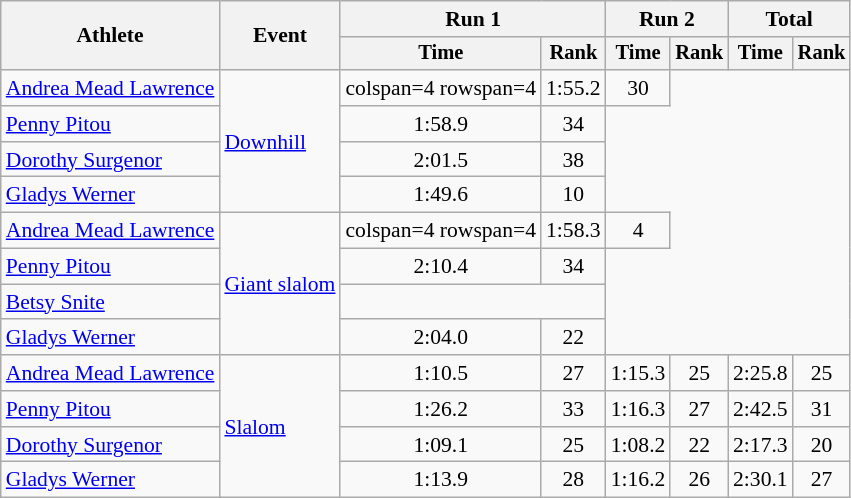<table class=wikitable style=font-size:90%;text-align:center>
<tr>
<th rowspan=2>Athlete</th>
<th rowspan=2>Event</th>
<th colspan=2>Run 1</th>
<th colspan=2>Run 2</th>
<th colspan=2>Total</th>
</tr>
<tr style=font-size:95%>
<th>Time</th>
<th>Rank</th>
<th>Time</th>
<th>Rank</th>
<th>Time</th>
<th>Rank</th>
</tr>
<tr>
<td align=left><a href='#'>Andrea Mead Lawrence</a></td>
<td align=left rowspan=4><a href='#'>Downhill</a></td>
<td>colspan=4 rowspan=4 </td>
<td>1:55.2</td>
<td>30</td>
</tr>
<tr>
<td align=left><a href='#'>Penny Pitou</a></td>
<td>1:58.9</td>
<td>34</td>
</tr>
<tr>
<td align=left><a href='#'>Dorothy Surgenor</a></td>
<td>2:01.5</td>
<td>38</td>
</tr>
<tr>
<td align=left><a href='#'>Gladys Werner</a></td>
<td>1:49.6</td>
<td>10</td>
</tr>
<tr>
<td align=left><a href='#'>Andrea Mead Lawrence</a></td>
<td align=left rowspan=4><a href='#'>Giant slalom</a></td>
<td>colspan=4 rowspan=4 </td>
<td>1:58.3</td>
<td>4</td>
</tr>
<tr>
<td align=left><a href='#'>Penny Pitou</a></td>
<td>2:10.4</td>
<td>34</td>
</tr>
<tr>
<td align=left><a href='#'>Betsy Snite</a></td>
<td colspan=2></td>
</tr>
<tr>
<td align=left><a href='#'>Gladys Werner</a></td>
<td>2:04.0</td>
<td>22</td>
</tr>
<tr>
<td align=left><a href='#'>Andrea Mead Lawrence</a></td>
<td align=left rowspan=4><a href='#'>Slalom</a></td>
<td>1:10.5</td>
<td>27</td>
<td>1:15.3</td>
<td>25</td>
<td>2:25.8</td>
<td>25</td>
</tr>
<tr>
<td align=left><a href='#'>Penny Pitou</a></td>
<td>1:26.2</td>
<td>33</td>
<td>1:16.3</td>
<td>27</td>
<td>2:42.5</td>
<td>31</td>
</tr>
<tr>
<td align=left><a href='#'>Dorothy Surgenor</a></td>
<td>1:09.1</td>
<td>25</td>
<td>1:08.2</td>
<td>22</td>
<td>2:17.3</td>
<td>20</td>
</tr>
<tr>
<td align=left><a href='#'>Gladys Werner</a></td>
<td>1:13.9</td>
<td>28</td>
<td>1:16.2</td>
<td>26</td>
<td>2:30.1</td>
<td>27</td>
</tr>
</table>
